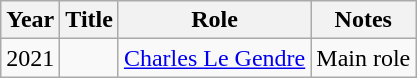<table class="wikitable">
<tr>
<th>Year</th>
<th>Title</th>
<th>Role</th>
<th>Notes</th>
</tr>
<tr>
<td>2021</td>
<td><em></em></td>
<td><a href='#'>Charles Le Gendre</a></td>
<td>Main role</td>
</tr>
</table>
